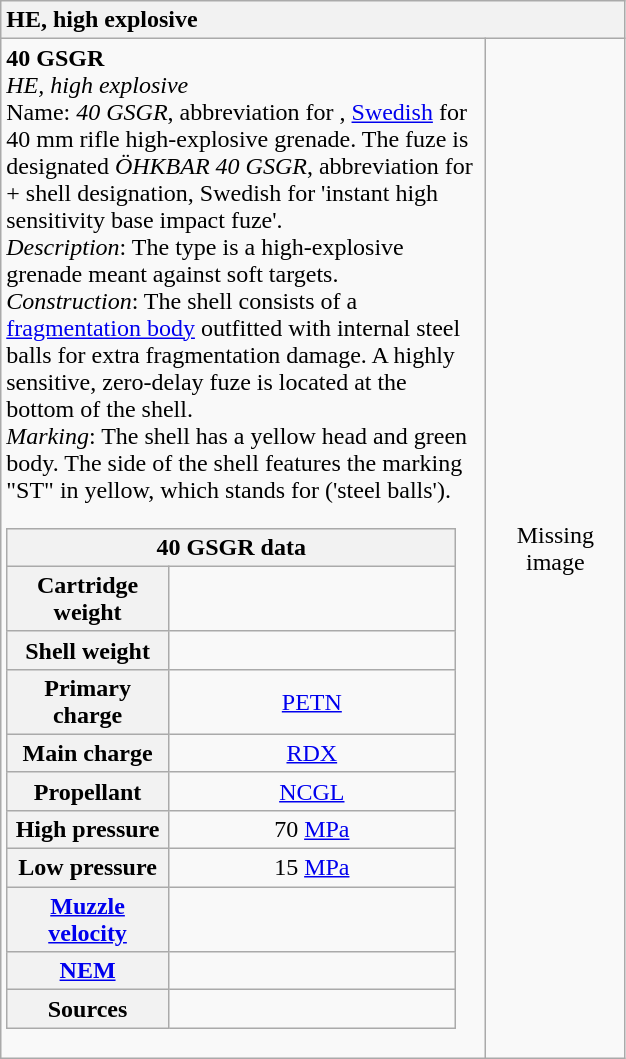<table class="wikitable mw-collapsible mw-collapsed" style="width: 33%;">
<tr>
<th colspan="2" style="text-align: left;"> HE, high explosive</th>
</tr>
<tr>
<td><strong>40 GSGR</strong><br><em>HE, high explosive</em><br>Name: <em>40 GSGR</em>, abbreviation for , <a href='#'>Swedish</a> for 40 mm rifle high-explosive grenade. The fuze is designated <em>ÖHKBAR 40 GSGR</em>, abbreviation for  + shell designation, Swedish for 'instant high sensitivity base impact fuze'.<br><em>Description</em>: The type is a high-explosive grenade meant against soft targets.<br><em>Construction</em>: The shell consists of a <a href='#'>fragmentation body</a> outfitted with internal steel balls for extra fragmentation damage. A highly sensitive, zero-delay fuze is located at the bottom of the shell.<br><em>Marking</em>: The shell has a yellow head and green body. The side of the shell features the marking "ST" in yellow, which stands for  ('steel balls').<br><table class="wikitable mw-collapsible mw-collapsed" style="width: 300px;">
<tr>
<th colspan="2">40 GSGR data</th>
</tr>
<tr>
<th style="width: 100px;">Cartridge weight</th>
<td style="text-align: center; vertical-align: center;"></td>
</tr>
<tr>
<th style="width: 100px;">Shell weight</th>
<td style="text-align: center; vertical-align: center;"></td>
</tr>
<tr>
<th style="width: 100px;">Primary charge</th>
<td style="text-align: center; vertical-align: center;"> <a href='#'>PETN</a></td>
</tr>
<tr>
<th style="width: 100px;">Main charge</th>
<td style="text-align: center; vertical-align: center;"> <a href='#'>RDX</a></td>
</tr>
<tr>
<th style="width: 100px;">Propellant</th>
<td style="text-align: center; vertical-align: center;"> <a href='#'>NCGL</a></td>
</tr>
<tr>
<th style="width: 100px;">High pressure</th>
<td style="text-align: center; vertical-align: center;">70 <a href='#'>MPa</a></td>
</tr>
<tr>
<th style="width: 100px;">Low pressure</th>
<td style="text-align: center; vertical-align: center;">15 <a href='#'>MPa</a></td>
</tr>
<tr>
<th style="width: 100px;"><a href='#'>Muzzle velocity</a></th>
<td style="text-align: center; vertical-align: center;"></td>
</tr>
<tr>
<th style="width: 100px;"><a href='#'>NEM</a></th>
<td style="text-align: center; vertical-align: center;"></td>
</tr>
<tr>
<th style="width: 100px;">Sources</th>
<td style="text-align: center; vertical-align: center;"></td>
</tr>
</table>
</td>
<td style="width: 100px; text-align: center; vertical-align: center;">Missing image</td>
</tr>
</table>
